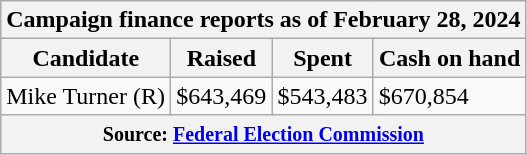<table class="wikitable sortable">
<tr>
<th colspan=4>Campaign finance reports as of February 28, 2024</th>
</tr>
<tr style="text-align:center;">
<th>Candidate</th>
<th>Raised</th>
<th>Spent</th>
<th>Cash on hand</th>
</tr>
<tr>
<td>Mike Turner (R)</td>
<td>$643,469</td>
<td>$543,483</td>
<td>$670,854</td>
</tr>
<tr>
<th colspan="4"><small>Source: <a href='#'>Federal Election Commission</a></small></th>
</tr>
</table>
